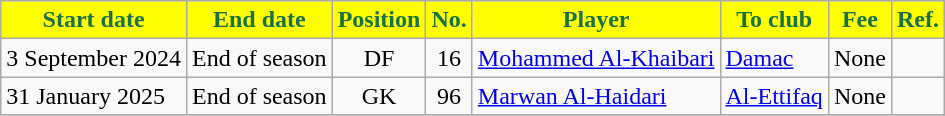<table class="wikitable sortable">
<tr>
<th style="background:#FFFF00; color:#177245;">Start date</th>
<th style="background:#FFFF00; color:#177245;">End date</th>
<th style="background:#FFFF00; color:#177245;">Position</th>
<th style="background:#FFFF00; color:#177245;">No.</th>
<th style="background:#FFFF00; color:#177245;">Player</th>
<th style="background:#FFFF00; color:#177245;">To club</th>
<th style="background:#FFFF00; color:#177245;">Fee</th>
<th style="background:#FFFF00; color:#177245;">Ref.</th>
</tr>
<tr>
<td>3 September 2024</td>
<td>End of season</td>
<td style="text-align:center;">DF</td>
<td style="text-align:center;">16</td>
<td style="text-align:left;"> <a href='#'>Mohammed Al-Khaibari</a></td>
<td style="text-align:left;"> <a href='#'>Damac</a></td>
<td>None</td>
<td></td>
</tr>
<tr>
<td>31 January 2025</td>
<td>End of season</td>
<td style="text-align:center;">GK</td>
<td style="text-align:center;">96</td>
<td style="text-align:left;"> <a href='#'>Marwan Al-Haidari</a></td>
<td style="text-align:left;"> <a href='#'>Al-Ettifaq</a></td>
<td>None</td>
<td></td>
</tr>
<tr>
</tr>
</table>
